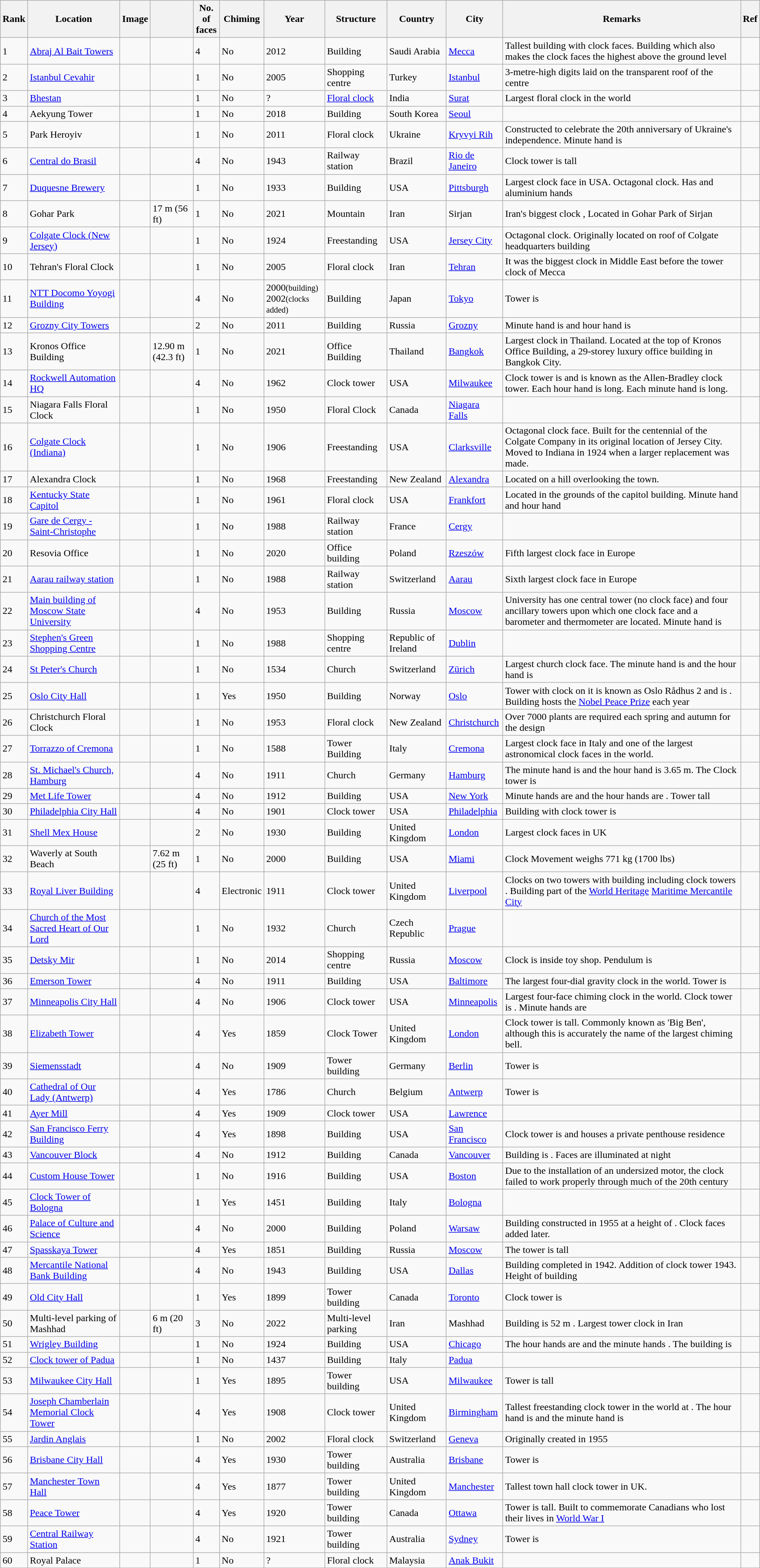<table class="wikitable sortable sticky-header">
<tr>
<th>Rank</th>
<th>Location</th>
<th class="unsortable">Image</th>
<th></th>
<th>No. of<br>faces</th>
<th>Chiming</th>
<th>Year</th>
<th>Structure</th>
<th>Country</th>
<th>City</th>
<th class="unsortable">Remarks</th>
<th class="unsortable">Ref</th>
</tr>
<tr>
<td>1</td>
<td><a href='#'>Abraj Al Bait Towers</a></td>
<td></td>
<td></td>
<td>4</td>
<td>No</td>
<td>2012</td>
<td>Building</td>
<td>Saudi Arabia</td>
<td><a href='#'>Mecca</a></td>
<td>Tallest building with clock faces. Building  which also makes the clock faces the highest above the ground level</td>
<td></td>
</tr>
<tr>
<td>2</td>
<td><a href='#'>Istanbul Cevahir</a></td>
<td></td>
<td></td>
<td>1</td>
<td>No</td>
<td>2005</td>
<td>Shopping centre</td>
<td>Turkey</td>
<td><a href='#'>Istanbul</a></td>
<td>3-metre-high digits laid on the transparent roof of the centre</td>
<td></td>
</tr>
<tr>
<td>3</td>
<td><a href='#'>Bhestan</a></td>
<td></td>
<td></td>
<td>1</td>
<td>No</td>
<td>?</td>
<td><a href='#'>Floral clock</a></td>
<td>India</td>
<td><a href='#'>Surat</a></td>
<td>Largest floral clock in the world</td>
<td></td>
</tr>
<tr>
<td>4</td>
<td>Aekyung Tower</td>
<td></td>
<td></td>
<td>1</td>
<td>No</td>
<td>2018</td>
<td>Building</td>
<td>South Korea</td>
<td><a href='#'>Seoul</a></td>
<td></td>
<td></td>
</tr>
<tr>
<td>5</td>
<td>Park Heroyiv</td>
<td></td>
<td></td>
<td>1</td>
<td>No</td>
<td>2011</td>
<td>Floral clock</td>
<td>Ukraine</td>
<td><a href='#'>Kryvyi Rih</a></td>
<td>Constructed to celebrate the 20th anniversary of Ukraine's independence. Minute hand is </td>
<td></td>
</tr>
<tr>
<td>6</td>
<td><a href='#'>Central do Brasil</a></td>
<td></td>
<td></td>
<td>4</td>
<td>No</td>
<td>1943</td>
<td>Railway station</td>
<td>Brazil</td>
<td><a href='#'>Rio de Janeiro</a></td>
<td>Clock tower is  tall</td>
<td></td>
</tr>
<tr>
<td>7</td>
<td><a href='#'>Duquesne Brewery</a></td>
<td></td>
<td></td>
<td>1</td>
<td>No</td>
<td>1933</td>
<td>Building</td>
<td>USA</td>
<td><a href='#'>Pittsburgh</a></td>
<td>Largest clock face in USA. Octagonal clock. Has  and  aluminium hands</td>
<td></td>
</tr>
<tr>
<td>8</td>
<td>Gohar Park</td>
<td></td>
<td>17 m (56 ft)</td>
<td>1</td>
<td>No</td>
<td>2021</td>
<td>Mountain</td>
<td>Iran</td>
<td>Sirjan</td>
<td>Iran's biggest clock , Located in Gohar Park of Sirjan</td>
<td></td>
</tr>
<tr>
<td>9</td>
<td><a href='#'>Colgate Clock (New Jersey)</a></td>
<td></td>
<td></td>
<td>1</td>
<td>No</td>
<td>1924</td>
<td>Freestanding</td>
<td>USA</td>
<td><a href='#'>Jersey City</a></td>
<td>Octagonal clock. Originally located on roof of Colgate headquarters building</td>
<td></td>
</tr>
<tr>
<td>10</td>
<td>Tehran's Floral Clock</td>
<td></td>
<td></td>
<td>1</td>
<td>No</td>
<td>2005</td>
<td>Floral clock</td>
<td>Iran</td>
<td><a href='#'>Tehran</a></td>
<td>It was the biggest clock in Middle East before the tower clock of Mecca</td>
<td></td>
</tr>
<tr>
<td>11</td>
<td><a href='#'>NTT Docomo Yoyogi Building</a></td>
<td></td>
<td></td>
<td>4</td>
<td>No</td>
<td>2000<small>(building)</small><br>2002<small>(clocks added)</small></td>
<td>Building</td>
<td>Japan</td>
<td><a href='#'>Tokyo</a></td>
<td>Tower is </td>
<td></td>
</tr>
<tr>
<td>12</td>
<td><a href='#'>Grozny City Towers</a></td>
<td></td>
<td></td>
<td>2</td>
<td>No</td>
<td>2011</td>
<td>Building</td>
<td>Russia</td>
<td><a href='#'>Grozny</a></td>
<td>Minute hand is  and hour hand is </td>
<td></td>
</tr>
<tr>
<td>13</td>
<td>Kronos Office Building</td>
<td></td>
<td>12.90 m (42.3 ft)</td>
<td>1</td>
<td>No</td>
<td>2021</td>
<td>Office Building</td>
<td>Thailand</td>
<td><a href='#'>Bangkok</a></td>
<td>Largest clock in Thailand. Located at the top of Kronos Office Building, a 29-storey luxury office building in Bangkok City.</td>
<td></td>
</tr>
<tr>
<td>14</td>
<td><a href='#'>Rockwell Automation HQ</a></td>
<td></td>
<td></td>
<td>4</td>
<td>No</td>
<td>1962</td>
<td>Clock tower</td>
<td>USA</td>
<td><a href='#'>Milwaukee</a></td>
<td>Clock tower is  and is known as the Allen-Bradley clock tower. Each hour hand is  long. Each minute hand is  long.</td>
<td></td>
</tr>
<tr>
<td>15</td>
<td>Niagara Falls Floral Clock</td>
<td></td>
<td></td>
<td>1</td>
<td>No</td>
<td>1950</td>
<td>Floral Clock</td>
<td>Canada</td>
<td><a href='#'>Niagara Falls</a></td>
<td></td>
<td></td>
</tr>
<tr>
<td>16</td>
<td><a href='#'>Colgate Clock (Indiana)</a></td>
<td></td>
<td></td>
<td>1</td>
<td>No</td>
<td>1906</td>
<td>Freestanding</td>
<td>USA</td>
<td><a href='#'>Clarksville</a></td>
<td>Octagonal clock face. Built for the centennial of the Colgate Company in its original location of Jersey City. Moved to Indiana in 1924 when a larger replacement was made.</td>
<td></td>
</tr>
<tr>
<td>17</td>
<td>Alexandra Clock</td>
<td></td>
<td></td>
<td>1</td>
<td>No</td>
<td>1968</td>
<td>Freestanding</td>
<td>New Zealand</td>
<td><a href='#'>Alexandra</a></td>
<td>Located on a hill overlooking the town.</td>
<td></td>
</tr>
<tr>
<td>18</td>
<td><a href='#'>Kentucky State Capitol</a></td>
<td></td>
<td></td>
<td>1</td>
<td>No</td>
<td>1961</td>
<td>Floral clock</td>
<td>USA</td>
<td><a href='#'>Frankfort</a></td>
<td>Located in the grounds of the capitol building. Minute hand  and hour hand </td>
<td></td>
</tr>
<tr>
<td>19</td>
<td><a href='#'>Gare de Cergy - Saint-Christophe</a></td>
<td></td>
<td></td>
<td>1</td>
<td>No</td>
<td>1988</td>
<td>Railway station</td>
<td>France</td>
<td><a href='#'>Cergy</a></td>
<td></td>
<td></td>
</tr>
<tr>
<td>20</td>
<td>Resovia Office</td>
<td></td>
<td></td>
<td>1</td>
<td>No</td>
<td>2020</td>
<td>Office building</td>
<td>Poland</td>
<td><a href='#'>Rzeszów</a></td>
<td>Fifth largest clock face in Europe</td>
<td></td>
</tr>
<tr>
<td>21</td>
<td><a href='#'>Aarau railway station</a></td>
<td></td>
<td></td>
<td>1</td>
<td>No</td>
<td>1988<br></td>
<td>Railway station</td>
<td>Switzerland</td>
<td><a href='#'>Aarau</a></td>
<td>Sixth largest clock face in Europe</td>
<td></td>
</tr>
<tr>
<td>22</td>
<td><a href='#'>Main building of Moscow State University</a></td>
<td></td>
<td></td>
<td>4</td>
<td>No</td>
<td>1953</td>
<td>Building</td>
<td>Russia</td>
<td><a href='#'>Moscow</a></td>
<td>University has one central tower (no clock face) and four ancillary towers upon which one clock face and a barometer and thermometer are located. Minute hand is </td>
<td></td>
</tr>
<tr>
<td>23</td>
<td><a href='#'>Stephen's Green Shopping Centre</a></td>
<td></td>
<td><br></td>
<td>1</td>
<td>No</td>
<td>1988</td>
<td>Shopping centre</td>
<td>Republic of Ireland</td>
<td><a href='#'>Dublin</a></td>
<td></td>
<td></td>
</tr>
<tr>
<td>24</td>
<td><a href='#'>St Peter's Church</a></td>
<td></td>
<td></td>
<td>1</td>
<td>No</td>
<td>1534</td>
<td>Church</td>
<td>Switzerland</td>
<td><a href='#'>Zürich</a></td>
<td>Largest church clock face. The minute hand is  and the hour hand is </td>
<td></td>
</tr>
<tr>
<td>25</td>
<td><a href='#'>Oslo City Hall</a></td>
<td></td>
<td><br></td>
<td>1</td>
<td>Yes</td>
<td>1950</td>
<td>Building</td>
<td>Norway</td>
<td><a href='#'>Oslo</a></td>
<td>Tower with clock on it is known as Oslo Rådhus 2 and is . Building hosts the <a href='#'>Nobel Peace Prize</a> each year</td>
<td></td>
</tr>
<tr>
<td>26</td>
<td>Christchurch Floral Clock</td>
<td></td>
<td></td>
<td>1</td>
<td>No</td>
<td>1953</td>
<td>Floral clock</td>
<td>New Zealand</td>
<td><a href='#'>Christchurch</a></td>
<td>Over 7000 plants are required each spring and autumn for the design</td>
<td></td>
</tr>
<tr>
<td>27</td>
<td><a href='#'>Torrazzo of Cremona</a></td>
<td></td>
<td></td>
<td>1</td>
<td>No</td>
<td>1588</td>
<td>Tower Building</td>
<td>Italy</td>
<td><a href='#'>Cremona</a></td>
<td>Largest clock face in Italy and one of the largest astronomical clock faces in the world.</td>
<td></td>
</tr>
<tr>
<td>28</td>
<td><a href='#'>St. Michael's Church, Hamburg</a></td>
<td></td>
<td></td>
<td>4</td>
<td>No</td>
<td>1911</td>
<td>Church</td>
<td>Germany</td>
<td><a href='#'>Hamburg</a></td>
<td>The minute hand is  and the hour hand is  3.65 m. The Clock tower is </td>
<td></td>
</tr>
<tr>
<td>29</td>
<td><a href='#'>Met Life Tower</a></td>
<td></td>
<td></td>
<td>4</td>
<td>No</td>
<td>1912</td>
<td>Building</td>
<td>USA</td>
<td><a href='#'>New York</a></td>
<td>Minute hands are  and the hour hands are . Tower  tall</td>
<td></td>
</tr>
<tr>
<td>30</td>
<td><a href='#'>Philadelphia City Hall</a></td>
<td></td>
<td></td>
<td>4</td>
<td>No</td>
<td>1901</td>
<td>Clock tower</td>
<td>USA</td>
<td><a href='#'>Philadelphia</a></td>
<td>Building with clock tower is </td>
<td></td>
</tr>
<tr>
<td>31</td>
<td><a href='#'>Shell Mex House</a></td>
<td></td>
<td></td>
<td>2</td>
<td>No</td>
<td>1930</td>
<td>Building</td>
<td>United Kingdom</td>
<td><a href='#'>London</a></td>
<td>Largest clock faces in UK</td>
<td></td>
</tr>
<tr>
<td>32</td>
<td>Waverly at South Beach</td>
<td></td>
<td>7.62 m (25 ft)</td>
<td>1</td>
<td>No</td>
<td>2000</td>
<td>Building</td>
<td>USA</td>
<td><a href='#'>Miami</a></td>
<td>Clock Movement weighs 771 kg (1700 lbs)</td>
<td></td>
</tr>
<tr>
<td>33</td>
<td><a href='#'>Royal Liver Building</a></td>
<td></td>
<td></td>
<td>4</td>
<td>Electronic</td>
<td>1911</td>
<td>Clock tower</td>
<td>United Kingdom</td>
<td><a href='#'>Liverpool</a></td>
<td>Clocks on two towers  with building including clock towers .  Building part of the <a href='#'>World Heritage</a> <a href='#'>Maritime Mercantile City</a></td>
<td></td>
</tr>
<tr>
<td>34</td>
<td><a href='#'>Church of the Most Sacred Heart of Our Lord</a></td>
<td></td>
<td></td>
<td>1</td>
<td>No</td>
<td>1932</td>
<td>Church</td>
<td>Czech Republic</td>
<td><a href='#'>Prague</a></td>
<td></td>
<td></td>
</tr>
<tr>
<td>35</td>
<td><a href='#'>Detsky Mir</a></td>
<td></td>
<td></td>
<td>1</td>
<td>No</td>
<td>2014</td>
<td>Shopping centre</td>
<td>Russia</td>
<td><a href='#'>Moscow</a></td>
<td>Clock is inside toy shop. Pendulum is </td>
<td></td>
</tr>
<tr>
<td>36</td>
<td><a href='#'>Emerson Tower</a></td>
<td></td>
<td></td>
<td>4</td>
<td>No</td>
<td>1911</td>
<td>Building</td>
<td>USA</td>
<td><a href='#'>Baltimore</a></td>
<td>The largest four-dial gravity clock in the world. Tower is </td>
<td></td>
</tr>
<tr>
<td>37</td>
<td><a href='#'>Minneapolis City Hall</a></td>
<td></td>
<td></td>
<td>4</td>
<td>No</td>
<td>1906</td>
<td>Clock tower</td>
<td>USA</td>
<td><a href='#'>Minneapolis</a></td>
<td>Largest four-face chiming clock in the world. Clock tower is . Minute hands are </td>
<td></td>
</tr>
<tr>
<td>38</td>
<td><a href='#'>Elizabeth Tower</a></td>
<td></td>
<td></td>
<td>4</td>
<td>Yes</td>
<td>1859</td>
<td>Clock Tower</td>
<td>United Kingdom</td>
<td><a href='#'>London</a></td>
<td>Clock tower is  tall. Commonly known as 'Big Ben', although this is accurately the name of the largest chiming bell.</td>
<td></td>
</tr>
<tr>
<td>39</td>
<td><a href='#'>Siemensstadt</a></td>
<td></td>
<td></td>
<td>4</td>
<td>No</td>
<td>1909</td>
<td>Tower building</td>
<td>Germany</td>
<td><a href='#'>Berlin</a></td>
<td>Tower is </td>
<td></td>
</tr>
<tr>
<td>40</td>
<td><a href='#'>Cathedral of Our Lady (Antwerp)</a></td>
<td></td>
<td></td>
<td>4</td>
<td>Yes</td>
<td>1786</td>
<td>Church</td>
<td>Belgium</td>
<td><a href='#'>Antwerp</a></td>
<td>Tower is </td>
<td></td>
</tr>
<tr>
<td>41</td>
<td><a href='#'>Ayer Mill</a></td>
<td></td>
<td></td>
<td>4</td>
<td>Yes</td>
<td>1909</td>
<td>Clock tower</td>
<td>USA</td>
<td><a href='#'>Lawrence</a></td>
<td></td>
<td></td>
</tr>
<tr>
<td>42</td>
<td><a href='#'>San Francisco Ferry Building</a></td>
<td></td>
<td></td>
<td>4</td>
<td>Yes</td>
<td>1898</td>
<td>Building</td>
<td>USA</td>
<td><a href='#'>San Francisco</a></td>
<td>Clock tower is  and houses a private penthouse residence</td>
<td></td>
</tr>
<tr>
<td>43</td>
<td><a href='#'>Vancouver Block</a></td>
<td></td>
<td></td>
<td>4</td>
<td>No</td>
<td>1912</td>
<td>Building</td>
<td>Canada</td>
<td><a href='#'>Vancouver</a></td>
<td>Building is . Faces are illuminated at night</td>
<td></td>
</tr>
<tr>
<td>44</td>
<td><a href='#'>Custom House Tower</a></td>
<td></td>
<td></td>
<td>1</td>
<td>No</td>
<td>1916</td>
<td>Building</td>
<td>USA</td>
<td><a href='#'>Boston</a></td>
<td>Due to the installation of an undersized motor, the clock failed to work properly through much of the 20th century</td>
<td></td>
</tr>
<tr>
<td>45</td>
<td><a href='#'>Clock Tower of Bologna</a></td>
<td></td>
<td></td>
<td>1</td>
<td>Yes</td>
<td>1451</td>
<td>Building</td>
<td>Italy</td>
<td><a href='#'>Bologna</a></td>
<td></td>
<td></td>
</tr>
<tr>
<td>46</td>
<td><a href='#'>Palace of Culture and Science</a></td>
<td></td>
<td></td>
<td>4</td>
<td>No</td>
<td>2000</td>
<td>Building</td>
<td>Poland</td>
<td><a href='#'>Warsaw</a></td>
<td>Building constructed in 1955 at a height of . Clock faces added later.</td>
<td></td>
</tr>
<tr>
<td>47</td>
<td><a href='#'>Spasskaya Tower</a></td>
<td></td>
<td></td>
<td>4</td>
<td>Yes</td>
<td>1851</td>
<td>Building</td>
<td>Russia</td>
<td><a href='#'>Moscow</a></td>
<td>The tower is  tall</td>
<td></td>
</tr>
<tr>
<td>48</td>
<td><a href='#'>Mercantile National Bank Building</a></td>
<td></td>
<td></td>
<td>4</td>
<td>No</td>
<td>1943</td>
<td>Building</td>
<td>USA</td>
<td><a href='#'>Dallas</a></td>
<td>Building completed in 1942. Addition of clock tower 1943. Height of building </td>
<td></td>
</tr>
<tr>
<td>49</td>
<td><a href='#'>Old City Hall</a></td>
<td></td>
<td></td>
<td>1</td>
<td>Yes</td>
<td>1899</td>
<td>Tower building</td>
<td>Canada</td>
<td><a href='#'>Toronto</a></td>
<td>Clock tower is </td>
<td></td>
</tr>
<tr>
<td>50</td>
<td>Multi-level parking of Mashhad</td>
<td></td>
<td>6 m (20 ft)</td>
<td>3</td>
<td>No</td>
<td>2022</td>
<td>Multi-level parking</td>
<td>Iran</td>
<td>Mashhad</td>
<td>Building is 52 m . Largest tower clock in Iran</td>
<td></td>
</tr>
<tr>
<td>51</td>
<td><a href='#'>Wrigley Building</a></td>
<td></td>
<td></td>
<td>1</td>
<td>No</td>
<td>1924</td>
<td>Building</td>
<td>USA</td>
<td><a href='#'>Chicago</a></td>
<td>The hour hands are  and the minute hands . The building is </td>
<td></td>
</tr>
<tr>
<td>52</td>
<td><a href='#'>Clock tower of Padua</a></td>
<td></td>
<td></td>
<td>1</td>
<td>No</td>
<td>1437</td>
<td>Building</td>
<td>Italy</td>
<td><a href='#'>Padua</a></td>
<td></td>
<td></td>
</tr>
<tr>
<td>53</td>
<td><a href='#'>Milwaukee City Hall</a></td>
<td></td>
<td></td>
<td>1</td>
<td>Yes</td>
<td>1895</td>
<td>Tower building</td>
<td>USA</td>
<td><a href='#'>Milwaukee</a></td>
<td>Tower is  tall</td>
<td></td>
</tr>
<tr>
<td>54</td>
<td><a href='#'>Joseph Chamberlain Memorial Clock Tower</a></td>
<td></td>
<td></td>
<td>4</td>
<td>Yes</td>
<td>1908</td>
<td>Clock tower</td>
<td>United Kingdom</td>
<td><a href='#'>Birmingham</a></td>
<td>Tallest freestanding clock tower in the world at . The hour hand is  and the minute hand is </td>
<td></td>
</tr>
<tr>
<td>55</td>
<td><a href='#'>Jardin Anglais</a></td>
<td></td>
<td></td>
<td>1</td>
<td>No</td>
<td>2002</td>
<td>Floral clock</td>
<td>Switzerland</td>
<td><a href='#'>Geneva</a></td>
<td>Originally created in 1955</td>
<td></td>
</tr>
<tr>
<td>56</td>
<td><a href='#'>Brisbane City Hall</a></td>
<td></td>
<td></td>
<td>4</td>
<td>Yes</td>
<td>1930</td>
<td>Tower building</td>
<td>Australia</td>
<td><a href='#'>Brisbane</a></td>
<td>Tower is </td>
<td></td>
</tr>
<tr>
<td>57</td>
<td><a href='#'>Manchester Town Hall</a></td>
<td></td>
<td></td>
<td>4</td>
<td>Yes</td>
<td>1877</td>
<td>Tower building</td>
<td>United Kingdom</td>
<td><a href='#'>Manchester</a></td>
<td>Tallest town hall clock tower in UK.</td>
<td></td>
</tr>
<tr>
<td>58</td>
<td><a href='#'>Peace Tower</a></td>
<td></td>
<td></td>
<td>4</td>
<td>Yes</td>
<td>1920</td>
<td>Tower building</td>
<td>Canada</td>
<td><a href='#'>Ottawa</a></td>
<td>Tower is  tall. Built to commemorate Canadians who lost their lives in <a href='#'>World War I</a></td>
<td></td>
</tr>
<tr>
<td>59</td>
<td><a href='#'>Central Railway Station</a></td>
<td></td>
<td></td>
<td>4</td>
<td>No</td>
<td>1921</td>
<td>Tower building</td>
<td>Australia</td>
<td><a href='#'>Sydney</a></td>
<td>Tower is </td>
<td></td>
</tr>
<tr>
<td>60</td>
<td>Royal Palace</td>
<td></td>
<td></td>
<td>1</td>
<td>No</td>
<td>?</td>
<td>Floral clock</td>
<td>Malaysia</td>
<td><a href='#'>Anak Bukit</a></td>
<td></td>
<td></td>
</tr>
</table>
